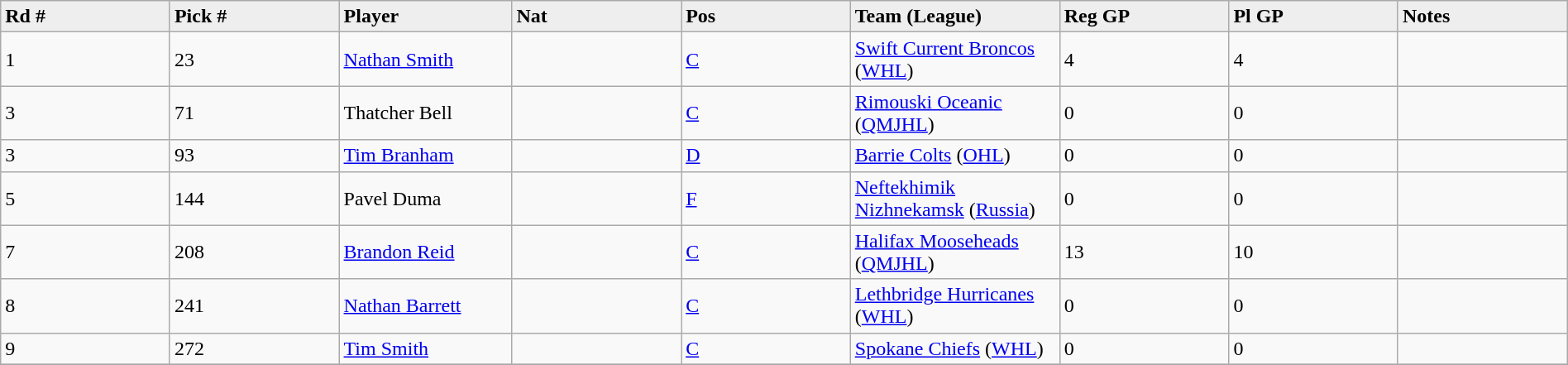<table class="wikitable" style="width: 100%">
<tr>
<td width="5%"; bgcolor="#eeeeee"><strong>Rd #</strong></td>
<td width="5%"; bgcolor="#eeeeee"><strong>Pick #</strong></td>
<td width="5%"; bgcolor="#eeeeee"><strong>Player</strong></td>
<td width="5%"; bgcolor="#eeeeee"><strong>Nat</strong></td>
<td width="5%"; bgcolor="#eeeeee"><strong>Pos</strong></td>
<td width="5%"; bgcolor="#eeeeee"><strong>Team (League)</strong></td>
<td width="5%"; bgcolor="#eeeeee"><strong>Reg GP</strong></td>
<td width="5%"; bgcolor="#eeeeee"><strong>Pl GP</strong></td>
<td width="5%"; bgcolor="#eeeeee"><strong>Notes</strong></td>
</tr>
<tr>
<td>1</td>
<td>23</td>
<td><a href='#'>Nathan Smith</a></td>
<td></td>
<td><a href='#'>C</a></td>
<td><a href='#'>Swift Current Broncos</a> (<a href='#'>WHL</a>)</td>
<td>4</td>
<td>4</td>
<td></td>
</tr>
<tr>
<td>3</td>
<td>71</td>
<td>Thatcher Bell</td>
<td></td>
<td><a href='#'>C</a></td>
<td><a href='#'>Rimouski Oceanic</a> (<a href='#'>QMJHL</a>)</td>
<td>0</td>
<td>0</td>
<td></td>
</tr>
<tr>
<td>3</td>
<td>93</td>
<td><a href='#'>Tim Branham</a></td>
<td></td>
<td><a href='#'>D</a></td>
<td><a href='#'>Barrie Colts</a> (<a href='#'>OHL</a>)</td>
<td>0</td>
<td>0</td>
<td></td>
</tr>
<tr>
<td>5</td>
<td>144</td>
<td>Pavel Duma</td>
<td></td>
<td><a href='#'>F</a></td>
<td><a href='#'>Neftekhimik Nizhnekamsk</a> (<a href='#'>Russia</a>)</td>
<td>0</td>
<td>0</td>
<td></td>
</tr>
<tr>
<td>7</td>
<td>208</td>
<td><a href='#'>Brandon Reid</a></td>
<td></td>
<td><a href='#'>C</a></td>
<td><a href='#'>Halifax Mooseheads</a> (<a href='#'>QMJHL</a>)</td>
<td>13</td>
<td>10</td>
<td></td>
</tr>
<tr>
<td>8</td>
<td>241</td>
<td><a href='#'>Nathan Barrett</a></td>
<td></td>
<td><a href='#'>C</a></td>
<td><a href='#'>Lethbridge Hurricanes</a> (<a href='#'>WHL</a>)</td>
<td>0</td>
<td>0</td>
<td></td>
</tr>
<tr>
<td>9</td>
<td>272</td>
<td><a href='#'>Tim Smith</a></td>
<td></td>
<td><a href='#'>C</a></td>
<td><a href='#'>Spokane Chiefs</a> (<a href='#'>WHL</a>)</td>
<td>0</td>
<td>0</td>
<td></td>
</tr>
<tr>
</tr>
</table>
